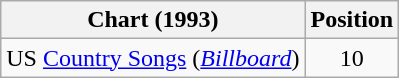<table class="wikitable sortable">
<tr>
<th scope="col">Chart (1993)</th>
<th scope="col">Position</th>
</tr>
<tr>
<td>US <a href='#'>Country Songs</a> (<em><a href='#'>Billboard</a></em>)</td>
<td align="center">10</td>
</tr>
</table>
